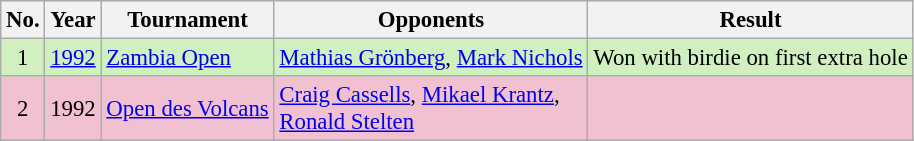<table class="wikitable" style="font-size:95%;">
<tr>
<th>No.</th>
<th>Year</th>
<th>Tournament</th>
<th>Opponents</th>
<th>Result</th>
</tr>
<tr style="background:#D0F0C0;">
<td align=center>1</td>
<td><a href='#'>1992</a></td>
<td><a href='#'>Zambia Open</a></td>
<td> <a href='#'>Mathias Grönberg</a>,  <a href='#'>Mark Nichols</a></td>
<td>Won with birdie on first extra hole</td>
</tr>
<tr style="background:#F2C1D1;">
<td align=center>2</td>
<td>1992</td>
<td><a href='#'>Open des Volcans</a></td>
<td> <a href='#'>Craig Cassells</a>,  <a href='#'>Mikael Krantz</a>,<br> <a href='#'>Ronald Stelten</a></td>
<td></td>
</tr>
</table>
